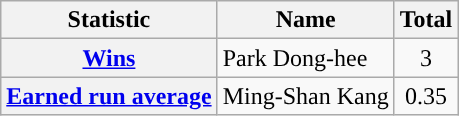<table class="wikitable plainrowheaders">
<tr>
<th scope="col">Statistic</th>
<th scope="col">Name</th>
<th scope="col">Total</th>
</tr>
<tr>
<th scope="row"><a href='#'>Wins</a></th>
<td> Park Dong-hee</td>
<td align=center>3</td>
</tr>
<tr>
<th scope="row"><a href='#'>Earned run average</a></th>
<td> Ming-Shan Kang</td>
<td align=center>0.35</td>
</tr>
</table>
